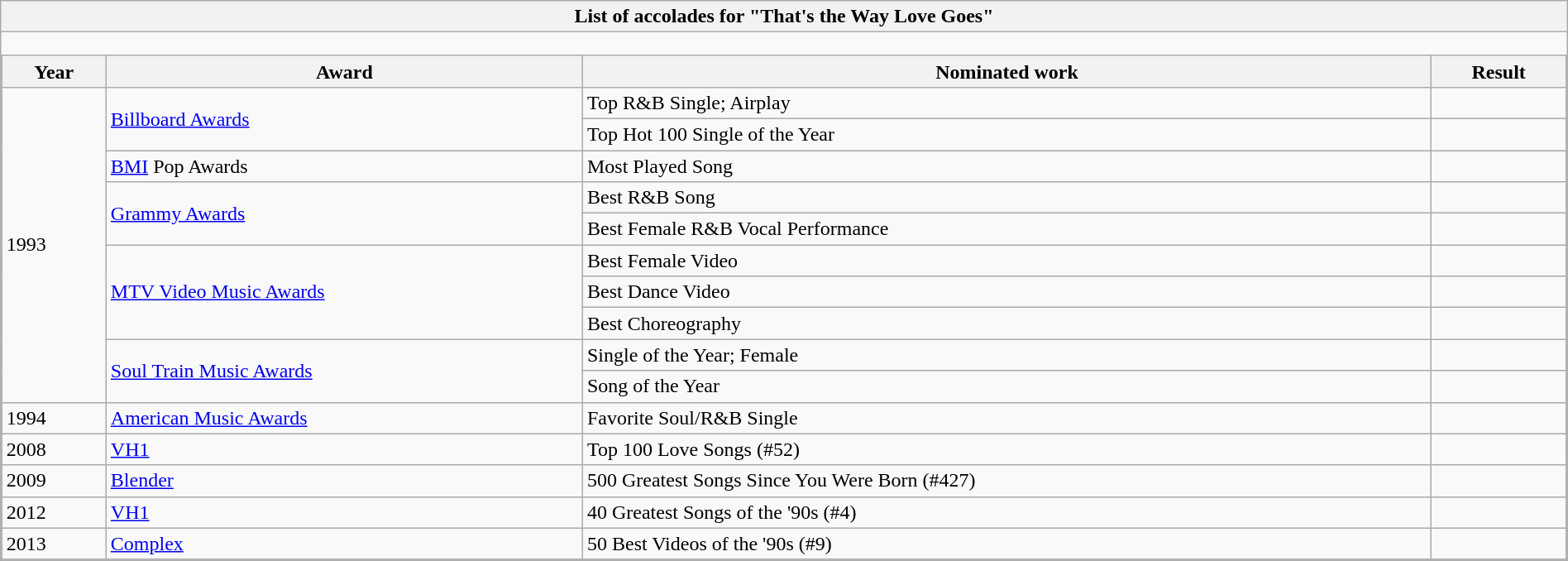<table class="wikitable collapsible collapsed" style="width:100%;">
<tr>
<th>List of accolades for "That's the Way Love Goes"</th>
</tr>
<tr>
<td style="padding:0; border:none;"><br><table class="wikitable" style="border:none; margin:0; width:100%;">
<tr>
<th>Year</th>
<th>Award</th>
<th>Nominated work</th>
<th>Result</th>
</tr>
<tr>
<td rowspan="10">1993</td>
<td rowspan="2"><a href='#'>Billboard Awards</a></td>
<td>Top R&B Single; Airplay</td>
<td></td>
</tr>
<tr>
<td>Top Hot 100 Single of the Year</td>
<td></td>
</tr>
<tr>
<td><a href='#'>BMI</a> Pop Awards</td>
<td>Most Played Song</td>
<td></td>
</tr>
<tr>
<td rowspan="2"><a href='#'>Grammy Awards</a></td>
<td>Best R&B Song</td>
<td></td>
</tr>
<tr>
<td>Best Female R&B Vocal Performance</td>
<td></td>
</tr>
<tr>
<td rowspan="3"><a href='#'>MTV Video Music Awards</a></td>
<td>Best Female Video</td>
<td></td>
</tr>
<tr>
<td>Best Dance Video</td>
<td></td>
</tr>
<tr>
<td>Best Choreography</td>
<td></td>
</tr>
<tr>
<td rowspan="2"><a href='#'>Soul Train Music Awards</a></td>
<td>Single of the Year; Female</td>
<td></td>
</tr>
<tr>
<td>Song of the Year</td>
<td></td>
</tr>
<tr>
<td rowspan="1">1994</td>
<td><a href='#'>American Music Awards</a></td>
<td>Favorite Soul/R&B Single</td>
<td></td>
</tr>
<tr>
<td rowspan="1">2008</td>
<td><a href='#'>VH1</a></td>
<td>Top 100 Love Songs (#52)</td>
<td></td>
</tr>
<tr>
<td rowspan="1">2009</td>
<td><a href='#'>Blender</a></td>
<td>500 Greatest Songs Since You Were Born (#427)</td>
<td></td>
</tr>
<tr>
<td rowspan="1">2012</td>
<td><a href='#'>VH1</a></td>
<td>40 Greatest Songs of the '90s (#4)</td>
<td></td>
</tr>
<tr>
<td rowspan="1">2013</td>
<td><a href='#'>Complex</a></td>
<td>50 Best Videos of the '90s (#9)</td>
<td></td>
</tr>
</table>
</td>
</tr>
</table>
